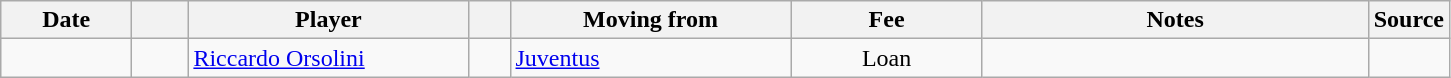<table class="wikitable sortable">
<tr>
<th style="width:80px;">Date</th>
<th style="width:30px;"></th>
<th style="width:180px;">Player</th>
<th style="width:20px;"></th>
<th style="width:180px;">Moving from</th>
<th style="width:120px;" class="unsortable">Fee</th>
<th style="width:250px;" class="unsortable">Notes</th>
<th style="width:20px;">Source</th>
</tr>
<tr>
<td></td>
<td align=center></td>
<td> <a href='#'>Riccardo Orsolini</a></td>
<td align=center></td>
<td> <a href='#'>Juventus</a></td>
<td align=center>Loan</td>
<td align=center></td>
<td></td>
</tr>
</table>
